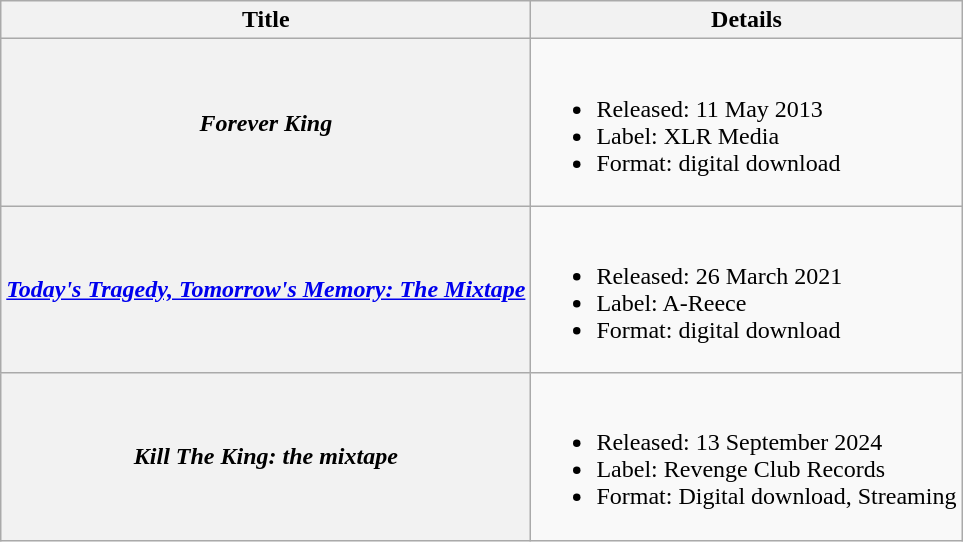<table class="wikitable plainrowheaders">
<tr>
<th scope="col">Title</th>
<th scope="col">Details</th>
</tr>
<tr>
<th scope="row"><em>Forever King</em></th>
<td><br><ul><li>Released: 11 May 2013</li><li>Label: XLR Media</li><li>Format: digital download</li></ul></td>
</tr>
<tr>
<th scope="row"><em><a href='#'>Today's Tragedy, Tomorrow's Memory: The Mixtape</a></em></th>
<td><br><ul><li>Released: 26 March 2021</li><li>Label: A-Reece</li><li>Format: digital download</li></ul></td>
</tr>
<tr>
<th scope="row"><em>Kill The King: the mixtape</em></th>
<td><br><ul><li>Released: 13 September 2024</li><li>Label: Revenge Club Records</li><li>Format: Digital download, Streaming</li></ul></td>
</tr>
</table>
